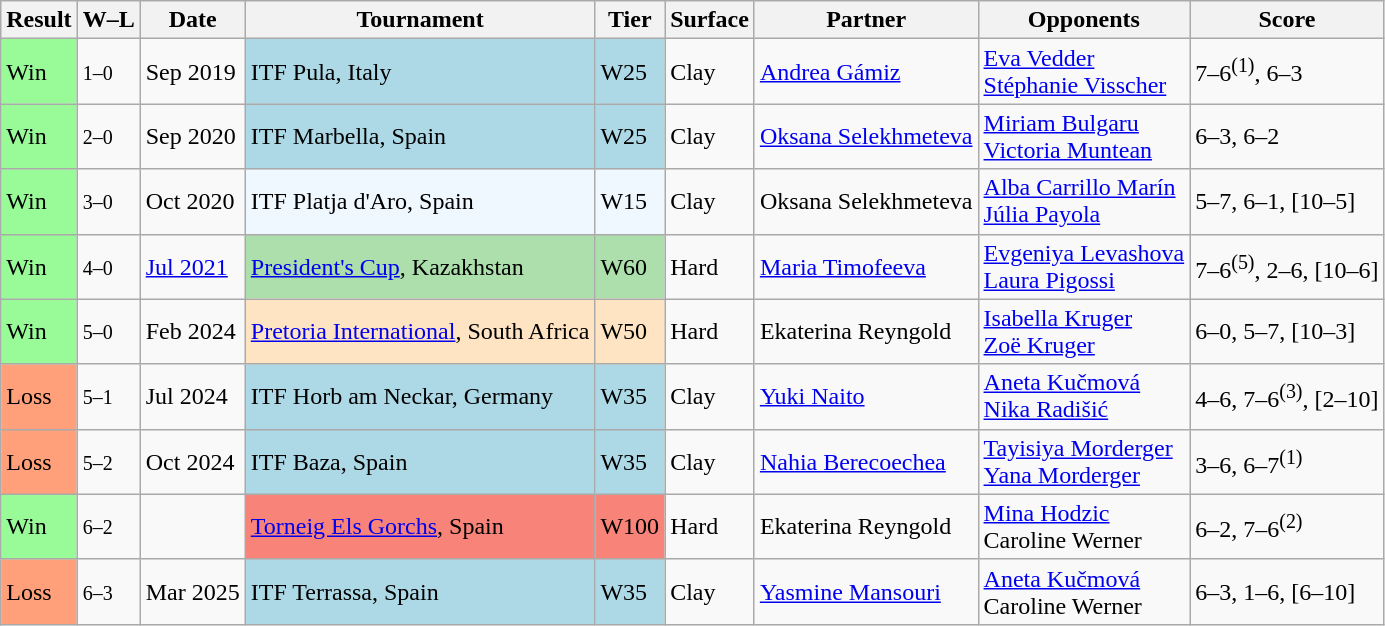<table class="sortable wikitable">
<tr>
<th>Result</th>
<th class="unsortable">W–L</th>
<th>Date</th>
<th>Tournament</th>
<th>Tier</th>
<th>Surface</th>
<th>Partner</th>
<th>Opponents</th>
<th class="unsortable">Score</th>
</tr>
<tr>
<td style="background:#98FB98;">Win</td>
<td><small>1–0</small></td>
<td>Sep 2019</td>
<td style="background:lightblue;">ITF Pula, Italy</td>
<td style="background:lightblue;">W25</td>
<td>Clay</td>
<td> <a href='#'>Andrea Gámiz</a></td>
<td> <a href='#'>Eva Vedder</a> <br>  <a href='#'>Stéphanie Visscher</a></td>
<td>7–6<sup>(1)</sup>, 6–3</td>
</tr>
<tr>
<td style="background:#98FB98;">Win</td>
<td><small>2–0</small></td>
<td>Sep 2020</td>
<td style="background:lightblue;">ITF Marbella, Spain</td>
<td style="background:lightblue;">W25</td>
<td>Clay</td>
<td> <a href='#'>Oksana Selekhmeteva</a></td>
<td> <a href='#'>Miriam Bulgaru</a> <br>  <a href='#'>Victoria Muntean</a></td>
<td>6–3, 6–2</td>
</tr>
<tr>
<td style="background:#98FB98;">Win</td>
<td><small>3–0</small></td>
<td>Oct 2020</td>
<td bgcolor="#f0f8ff">ITF Platja d'Aro, Spain</td>
<td bgcolor="#f0f8ff">W15</td>
<td>Clay</td>
<td> Oksana Selekhmeteva</td>
<td> <a href='#'>Alba Carrillo Marín</a> <br>  <a href='#'>Júlia Payola</a></td>
<td>5–7, 6–1, [10–5]</td>
</tr>
<tr>
<td style="background:#98FB98;">Win</td>
<td><small>4–0</small></td>
<td><a href='#'>Jul 2021</a></td>
<td style="background:#addfad;"><a href='#'>President's Cup</a>, Kazakhstan</td>
<td style="background:#addfad;">W60</td>
<td>Hard</td>
<td> <a href='#'>Maria Timofeeva</a></td>
<td> <a href='#'>Evgeniya Levashova</a> <br>  <a href='#'>Laura Pigossi</a></td>
<td>7–6<sup>(5)</sup>, 2–6, [10–6]</td>
</tr>
<tr>
<td style="background:#98FB98;">Win</td>
<td><small>5–0</small></td>
<td>Feb 2024</td>
<td style="background:#ffe4c4;"><a href='#'>Pretoria International</a>, South Africa</td>
<td style="background:#ffe4c4;">W50</td>
<td>Hard</td>
<td> Ekaterina Reyngold</td>
<td> <a href='#'>Isabella Kruger</a> <br>  <a href='#'>Zoë Kruger</a></td>
<td>6–0, 5–7, [10–3]</td>
</tr>
<tr>
<td bgcolor=FFA07A>Loss</td>
<td><small>5–1</small></td>
<td>Jul 2024</td>
<td style="background:lightblue;">ITF Horb am Neckar, Germany</td>
<td style="background:lightblue;">W35</td>
<td>Clay</td>
<td> <a href='#'>Yuki Naito</a></td>
<td> <a href='#'>Aneta Kučmová</a> <br>  <a href='#'>Nika Radišić</a></td>
<td>4–6, 7–6<sup>(3)</sup>, [2–10]</td>
</tr>
<tr>
<td bgcolor=FFA07A>Loss</td>
<td><small>5–2</small></td>
<td>Oct 2024</td>
<td style="background:lightblue;">ITF Baza, Spain</td>
<td style="background:lightblue;">W35</td>
<td>Clay</td>
<td> <a href='#'>Nahia Berecoechea</a></td>
<td> <a href='#'>Tayisiya Morderger</a> <br>  <a href='#'>Yana Morderger</a></td>
<td>3–6, 6–7<sup>(1)</sup></td>
</tr>
<tr>
<td style="background:#98fb98;">Win</td>
<td><small>6–2</small></td>
<td><a href='#'></a></td>
<td style="background:#f88379;"><a href='#'>Torneig Els Gorchs</a>, Spain</td>
<td style="background:#f88379;">W100</td>
<td>Hard</td>
<td> Ekaterina Reyngold</td>
<td> <a href='#'>Mina Hodzic</a> <br>  Caroline Werner</td>
<td>6–2, 7–6<sup>(2)</sup></td>
</tr>
<tr>
<td style="background:#ffa07a;">Loss</td>
<td><small>6–3</small></td>
<td>Mar 2025</td>
<td style="background:lightblue;">ITF Terrassa, Spain</td>
<td style="background:lightblue;">W35</td>
<td>Clay</td>
<td> <a href='#'>Yasmine Mansouri</a></td>
<td> <a href='#'>Aneta Kučmová</a> <br>  Caroline Werner</td>
<td>6–3, 1–6, [6–10]</td>
</tr>
</table>
